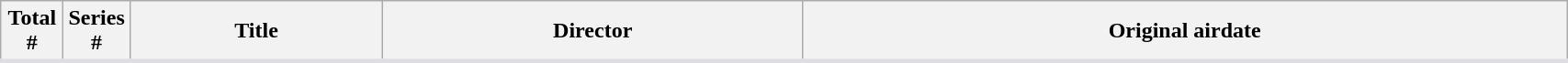<table class="wikitable plainrowheaders" style="background: White; border-bottom: 3px solid #dedde2; width:90%">
<tr>
<th width="4%">Total<br>#</th>
<th width="4%">Series<br>#</th>
<th>Title</th>
<th>Director</th>
<th>Original airdate<br>








</th>
</tr>
</table>
